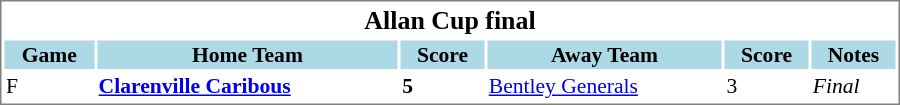<table cellpadding="0">
<tr align="left" style="vertical-align: top">
<td></td>
<td><br><table cellpadding="1" width="600px" style="font-size: 90%; border: 1px solid gray;">
<tr align="center" style="font-size: larger;">
<td colspan=6><strong>Allan Cup final</strong></td>
</tr>
<tr style="background:lightblue;">
<th style=>Game</th>
<th style= width="165">Home Team</th>
<th style=>Score</th>
<th style= width="165">Away Team</th>
<th style=>Score</th>
<th style=>Notes</th>
</tr>
<tr bgcolor=>
<td>F</td>
<td><strong><a href='#'>Clarenville Caribous</a></strong></td>
<td><strong>5</strong></td>
<td><a href='#'>Bentley Generals</a></td>
<td>3</td>
<td><em>Final</em></td>
</tr>
</table>
</td>
</tr>
</table>
